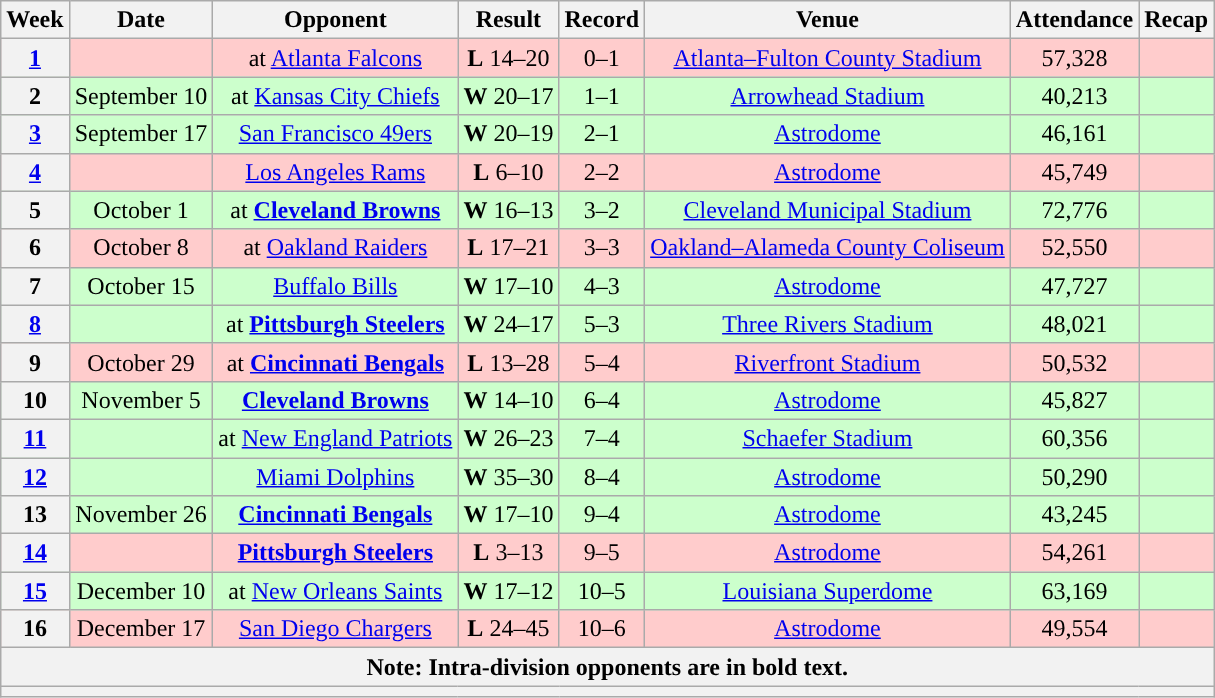<table class="wikitable" style="text-align:center">
<tr>
<th>Week</th>
<th>Date</th>
<th>Opponent</th>
<th>Result</th>
<th>Record</th>
<th>Venue</th>
<th>Attendance</th>
<th>Recap</th>
</tr>
<tr style="background:#fcc">
<th><a href='#'>1</a></th>
<td></td>
<td>at <a href='#'>Atlanta Falcons</a></td>
<td><strong>L</strong> 14–20</td>
<td>0–1</td>
<td><a href='#'>Atlanta–Fulton County Stadium</a></td>
<td>57,328</td>
<td></td>
</tr>
<tr style="background:#cfc">
<th>2</th>
<td>September 10</td>
<td>at <a href='#'>Kansas City Chiefs</a></td>
<td><strong>W</strong> 20–17</td>
<td>1–1</td>
<td><a href='#'>Arrowhead Stadium</a></td>
<td>40,213</td>
<td></td>
</tr>
<tr style="background:#cfc">
<th><a href='#'>3</a></th>
<td>September 17</td>
<td><a href='#'>San Francisco 49ers</a></td>
<td><strong>W</strong> 20–19</td>
<td>2–1</td>
<td><a href='#'>Astrodome</a></td>
<td>46,161</td>
<td></td>
</tr>
<tr style="background:#fcc">
<th><a href='#'>4</a></th>
<td></td>
<td><a href='#'>Los Angeles Rams</a></td>
<td><strong>L</strong> 6–10</td>
<td>2–2</td>
<td><a href='#'>Astrodome</a></td>
<td>45,749</td>
<td></td>
</tr>
<tr style="background:#cfc">
<th>5</th>
<td>October 1</td>
<td>at <strong><a href='#'>Cleveland Browns</a></strong></td>
<td><strong>W</strong> 16–13</td>
<td>3–2</td>
<td><a href='#'>Cleveland Municipal Stadium</a></td>
<td>72,776</td>
<td></td>
</tr>
<tr style="background:#fcc">
<th>6</th>
<td>October 8</td>
<td>at <a href='#'>Oakland Raiders</a></td>
<td><strong>L</strong> 17–21</td>
<td>3–3</td>
<td><a href='#'>Oakland–Alameda County Coliseum</a></td>
<td>52,550</td>
<td></td>
</tr>
<tr style="background:#cfc">
<th>7</th>
<td>October 15</td>
<td><a href='#'>Buffalo Bills</a></td>
<td><strong>W</strong> 17–10</td>
<td>4–3</td>
<td><a href='#'>Astrodome</a></td>
<td>47,727</td>
<td></td>
</tr>
<tr style="background:#cfc">
<th><a href='#'>8</a></th>
<td></td>
<td>at <strong><a href='#'>Pittsburgh Steelers</a></strong></td>
<td><strong>W</strong> 24–17</td>
<td>5–3</td>
<td><a href='#'>Three Rivers Stadium</a></td>
<td>48,021</td>
<td></td>
</tr>
<tr style="background:#fcc">
<th>9</th>
<td>October 29</td>
<td>at <strong><a href='#'>Cincinnati Bengals</a></strong></td>
<td><strong>L</strong> 13–28</td>
<td>5–4</td>
<td><a href='#'>Riverfront Stadium</a></td>
<td>50,532</td>
<td></td>
</tr>
<tr style="background:#cfc">
<th>10</th>
<td>November 5</td>
<td><strong><a href='#'>Cleveland Browns</a></strong></td>
<td><strong>W</strong> 14–10</td>
<td>6–4</td>
<td><a href='#'>Astrodome</a></td>
<td>45,827</td>
<td></td>
</tr>
<tr style="background:#cfc">
<th><a href='#'>11</a></th>
<td></td>
<td>at <a href='#'>New England Patriots</a></td>
<td><strong>W</strong> 26–23</td>
<td>7–4</td>
<td><a href='#'>Schaefer Stadium</a></td>
<td>60,356</td>
<td></td>
</tr>
<tr style="background:#cfc">
<th><a href='#'>12</a></th>
<td></td>
<td><a href='#'>Miami Dolphins</a></td>
<td><strong>W</strong> 35–30</td>
<td>8–4</td>
<td><a href='#'>Astrodome</a></td>
<td>50,290</td>
<td></td>
</tr>
<tr style="background:#cfc">
<th>13</th>
<td>November 26</td>
<td><strong><a href='#'>Cincinnati Bengals</a></strong></td>
<td><strong>W</strong> 17–10</td>
<td>9–4</td>
<td><a href='#'>Astrodome</a></td>
<td>43,245</td>
<td></td>
</tr>
<tr style="background:#fcc">
<th><a href='#'>14</a></th>
<td></td>
<td><strong><a href='#'>Pittsburgh Steelers</a></strong></td>
<td><strong>L</strong>  3–13</td>
<td>9–5</td>
<td><a href='#'>Astrodome</a></td>
<td>54,261</td>
<td></td>
</tr>
<tr style="background:#cfc">
<th><a href='#'>15</a></th>
<td>December 10</td>
<td>at <a href='#'>New Orleans Saints</a></td>
<td><strong>W</strong> 17–12</td>
<td>10–5</td>
<td><a href='#'>Louisiana Superdome</a></td>
<td>63,169</td>
<td></td>
</tr>
<tr style="background:#fcc">
<th>16</th>
<td>December 17</td>
<td><a href='#'>San Diego Chargers</a></td>
<td><strong>L</strong> 24–45</td>
<td>10–6</td>
<td><a href='#'>Astrodome</a></td>
<td>49,554</td>
<td></td>
</tr>
<tr>
<th colspan="8"><strong>Note:</strong> Intra-division opponents are in <strong>bold</strong> text.</th>
</tr>
<tr>
<th colspan="8"></th>
</tr>
</table>
